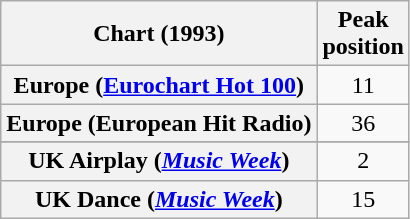<table class="wikitable sortable plainrowheaders" style="text-align:center">
<tr>
<th scope="col">Chart (1993)</th>
<th scope="col">Peak<br>position</th>
</tr>
<tr>
<th scope="row">Europe (<a href='#'>Eurochart Hot 100</a>)</th>
<td>11</td>
</tr>
<tr>
<th scope="row">Europe (European Hit Radio)</th>
<td>36</td>
</tr>
<tr>
</tr>
<tr>
</tr>
<tr>
</tr>
<tr>
<th scope="row">UK Airplay (<em><a href='#'>Music Week</a></em>)</th>
<td>2</td>
</tr>
<tr>
<th scope="row">UK Dance (<em><a href='#'>Music Week</a></em>)</th>
<td>15</td>
</tr>
</table>
